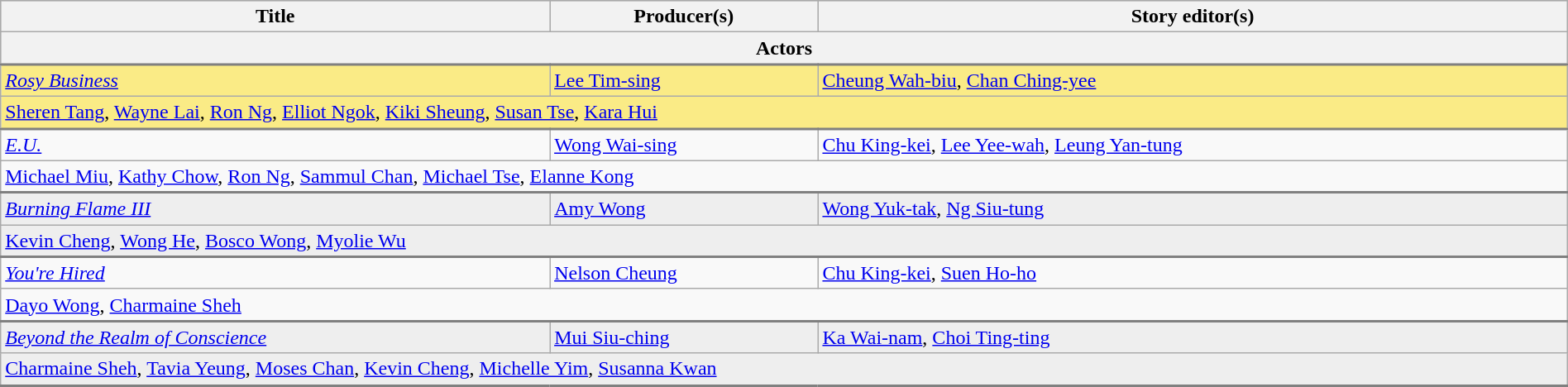<table class="wikitable" border="1" width="100%">
<tr style="background:#bebebe">
<th>Title</th>
<th>Producer(s)</th>
<th>Story editor(s)</th>
</tr>
<tr style="background:#bebebe">
<th colspan="3" style="border-bottom:2px solid grey">Actors</th>
</tr>
<tr style="background:#FAEB86">
<td><em><a href='#'>Rosy Business</a></em></td>
<td><a href='#'>Lee Tim-sing</a></td>
<td><a href='#'>Cheung Wah-biu</a>, <a href='#'>Chan Ching-yee</a></td>
</tr>
<tr style="background:#FAEB86">
<td colspan="3" style="border-bottom:2px solid grey"><a href='#'>Sheren Tang</a>, <a href='#'>Wayne Lai</a>, <a href='#'>Ron Ng</a>, <a href='#'>Elliot Ngok</a>, <a href='#'>Kiki Sheung</a>, <a href='#'>Susan Tse</a>, <a href='#'>Kara Hui</a></td>
</tr>
<tr>
<td><em><a href='#'>E.U.</a></em></td>
<td><a href='#'>Wong Wai-sing</a></td>
<td><a href='#'>Chu King-kei</a>, <a href='#'>Lee Yee-wah</a>, <a href='#'>Leung Yan-tung</a></td>
</tr>
<tr>
<td colspan="3" style="border-bottom:2px solid grey"><a href='#'>Michael Miu</a>, <a href='#'>Kathy Chow</a>, <a href='#'>Ron Ng</a>, <a href='#'>Sammul Chan</a>, <a href='#'>Michael Tse</a>, <a href='#'>Elanne Kong</a></td>
</tr>
<tr style="background:#EEEEEE">
<td><em><a href='#'>Burning Flame III</a></em></td>
<td><a href='#'>Amy Wong</a></td>
<td><a href='#'>Wong Yuk-tak</a>, <a href='#'>Ng Siu-tung</a></td>
</tr>
<tr style="background:#EEEEEE">
<td colspan="3" style="border-bottom:2px solid grey"><a href='#'>Kevin Cheng</a>, <a href='#'>Wong He</a>, <a href='#'>Bosco Wong</a>, <a href='#'>Myolie Wu</a></td>
</tr>
<tr>
<td><em><a href='#'>You're Hired</a></em></td>
<td><a href='#'>Nelson Cheung</a></td>
<td><a href='#'>Chu King-kei</a>, <a href='#'>Suen Ho-ho</a></td>
</tr>
<tr>
<td colspan="3" style="border-bottom:2px solid grey"><a href='#'>Dayo Wong</a>, <a href='#'>Charmaine Sheh</a></td>
</tr>
<tr style="background:#EEEEEE">
<td><em><a href='#'>Beyond the Realm of Conscience</a></em></td>
<td><a href='#'>Mui Siu-ching</a></td>
<td><a href='#'>Ka Wai-nam</a>, <a href='#'>Choi Ting-ting</a></td>
</tr>
<tr style="background:#EEEEEE">
<td colspan="3" style="border-bottom:2px solid grey"><a href='#'>Charmaine Sheh</a>, <a href='#'>Tavia Yeung</a>, <a href='#'>Moses Chan</a>, <a href='#'>Kevin Cheng</a>, <a href='#'>Michelle Yim</a>, <a href='#'>Susanna Kwan</a></td>
</tr>
</table>
